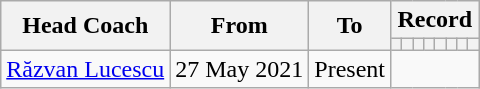<table class="wikitable" style="text-align: left">
<tr>
<th rowspan=2>Head Coach</th>
<th rowspan=2>From</th>
<th rowspan=2>To</th>
<th colspan=8>Record</th>
</tr>
<tr>
<th></th>
<th></th>
<th></th>
<th></th>
<th></th>
<th></th>
<th></th>
<th></th>
</tr>
<tr>
<td> <a href='#'>Răzvan Lucescu</a></td>
<td>27 May 2021</td>
<td>Present<br></td>
</tr>
</table>
